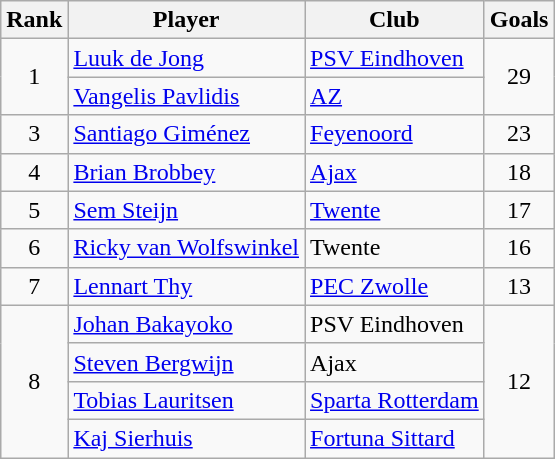<table class="wikitable" style="text-align:center;">
<tr>
<th>Rank</th>
<th>Player</th>
<th>Club</th>
<th>Goals</th>
</tr>
<tr>
<td rowspan="2">1</td>
<td align="left"> <a href='#'>Luuk de Jong</a></td>
<td align="left"><a href='#'>PSV Eindhoven</a></td>
<td rowspan="2">29</td>
</tr>
<tr>
<td align="left"> <a href='#'>Vangelis Pavlidis</a></td>
<td align="left"><a href='#'>AZ</a></td>
</tr>
<tr>
<td>3</td>
<td align="left"> <a href='#'>Santiago Giménez</a></td>
<td align="left"><a href='#'>Feyenoord</a></td>
<td>23</td>
</tr>
<tr>
<td>4</td>
<td align="left"> <a href='#'>Brian Brobbey</a></td>
<td align="left"><a href='#'>Ajax</a></td>
<td>18</td>
</tr>
<tr>
<td>5</td>
<td align="left"> <a href='#'>Sem Steijn</a></td>
<td align="left"><a href='#'>Twente</a></td>
<td>17</td>
</tr>
<tr>
<td>6</td>
<td align="left"> <a href='#'>Ricky van Wolfswinkel</a></td>
<td align="left">Twente</td>
<td>16</td>
</tr>
<tr>
<td>7</td>
<td align="left"> <a href='#'>Lennart Thy</a></td>
<td align="left"><a href='#'>PEC Zwolle</a></td>
<td>13</td>
</tr>
<tr>
<td rowspan="4">8</td>
<td align="left"> <a href='#'>Johan Bakayoko</a></td>
<td align="left">PSV Eindhoven</td>
<td rowspan="4">12</td>
</tr>
<tr>
<td align="left"> <a href='#'>Steven Bergwijn</a></td>
<td align="left">Ajax</td>
</tr>
<tr>
<td align="left"> <a href='#'>Tobias Lauritsen</a></td>
<td align="left"><a href='#'>Sparta Rotterdam</a></td>
</tr>
<tr>
<td align="left"> <a href='#'>Kaj Sierhuis</a></td>
<td align="left"><a href='#'>Fortuna Sittard</a></td>
</tr>
</table>
